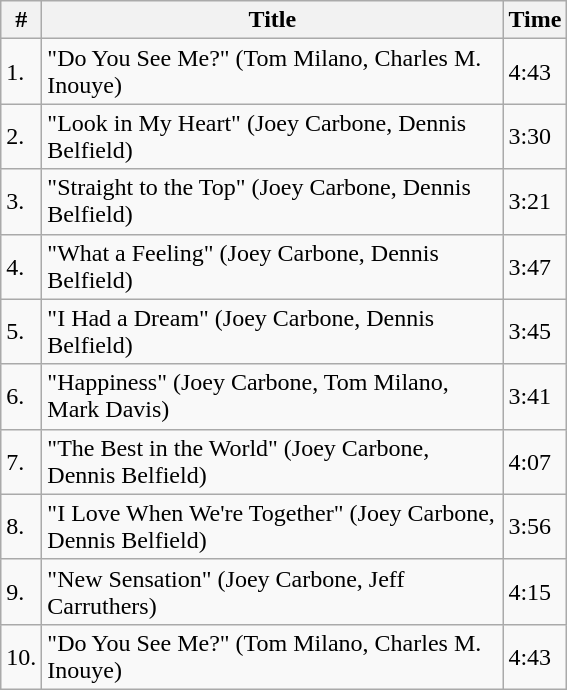<table class="wikitable">
<tr>
<th>#</th>
<th width="300">Title</th>
<th>Time</th>
</tr>
<tr>
<td>1.</td>
<td>"Do You See Me?" (Tom Milano, Charles M. Inouye)</td>
<td>4:43</td>
</tr>
<tr>
<td>2.</td>
<td>"Look in My Heart" (Joey Carbone, Dennis Belfield)</td>
<td>3:30</td>
</tr>
<tr>
<td>3.</td>
<td>"Straight to the Top" (Joey Carbone, Dennis Belfield)</td>
<td>3:21</td>
</tr>
<tr>
<td>4.</td>
<td>"What a Feeling" (Joey Carbone, Dennis Belfield)</td>
<td>3:47</td>
</tr>
<tr>
<td>5.</td>
<td>"I Had a Dream" (Joey Carbone, Dennis Belfield)</td>
<td>3:45</td>
</tr>
<tr>
<td>6.</td>
<td>"Happiness" (Joey Carbone, Tom Milano, Mark Davis)</td>
<td>3:41</td>
</tr>
<tr>
<td>7.</td>
<td>"The Best in the World" (Joey Carbone, Dennis Belfield)</td>
<td>4:07</td>
</tr>
<tr>
<td>8.</td>
<td>"I Love When We're Together" (Joey Carbone, Dennis Belfield)</td>
<td>3:56</td>
</tr>
<tr>
<td>9.</td>
<td>"New Sensation" (Joey Carbone, Jeff Carruthers)</td>
<td>4:15</td>
</tr>
<tr>
<td>10.</td>
<td>"Do You See Me?" (Tom Milano, Charles M. Inouye)</td>
<td>4:43</td>
</tr>
</table>
